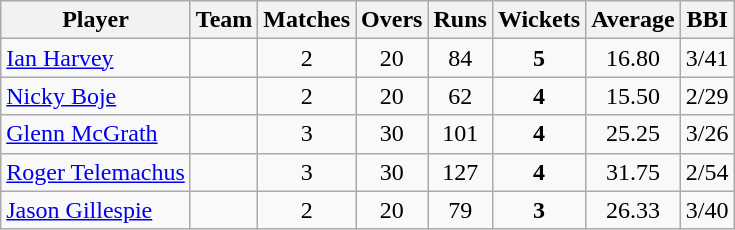<table class="wikitable" style="text-align:center;">
<tr>
<th>Player</th>
<th>Team</th>
<th>Matches</th>
<th>Overs</th>
<th>Runs</th>
<th>Wickets</th>
<th>Average</th>
<th>BBI</th>
</tr>
<tr>
<td style="text-align:left"><a href='#'>Ian Harvey</a></td>
<td style="text-align:left"></td>
<td>2</td>
<td>20</td>
<td>84</td>
<td><strong>5</strong></td>
<td>16.80</td>
<td>3/41</td>
</tr>
<tr>
<td style="text-align:left"><a href='#'>Nicky Boje</a></td>
<td style="text-align:left"></td>
<td>2</td>
<td>20</td>
<td>62</td>
<td><strong>4</strong></td>
<td>15.50</td>
<td>2/29</td>
</tr>
<tr>
<td style="text-align:left"><a href='#'>Glenn McGrath</a></td>
<td style="text-align:left"></td>
<td>3</td>
<td>30</td>
<td>101</td>
<td><strong>4</strong></td>
<td>25.25</td>
<td>3/26</td>
</tr>
<tr>
<td style="text-align:left"><a href='#'>Roger Telemachus</a></td>
<td style="text-align:left"></td>
<td>3</td>
<td>30</td>
<td>127</td>
<td><strong>4</strong></td>
<td>31.75</td>
<td>2/54</td>
</tr>
<tr>
<td style="text-align:left"><a href='#'>Jason Gillespie</a></td>
<td style="text-align:left"></td>
<td>2</td>
<td>20</td>
<td>79</td>
<td><strong>3</strong></td>
<td>26.33</td>
<td>3/40</td>
</tr>
</table>
